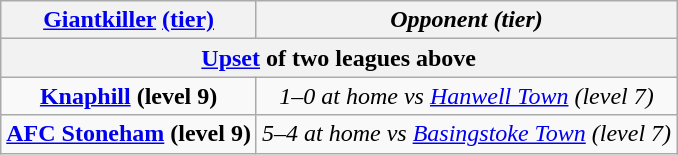<table class="wikitable" style="text-align:center;">
<tr>
<th scope="col"><a href='#'>Giantkiller</a> <a href='#'>(tier)</a></th>
<th scope="col"><em>Opponent (tier)</em></th>
</tr>
<tr>
<th colspan="2"><a href='#'>Upset</a> of two leagues above</th>
</tr>
<tr>
<td><strong><a href='#'>Knaphill</a> (level 9)</strong></td>
<td><em>1–0 at home vs <a href='#'>Hanwell Town</a> (level 7)</em></td>
</tr>
<tr>
<td><strong> <a href='#'>AFC Stoneham</a> (level 9)</strong></td>
<td><em>5–4 at home vs <a href='#'>Basingstoke Town</a> (level 7)</em></td>
</tr>
</table>
